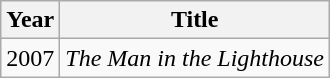<table class="wikitable">
<tr>
<th>Year</th>
<th>Title</th>
</tr>
<tr>
<td>2007</td>
<td><em>The Man in the Lighthouse</em></td>
</tr>
</table>
